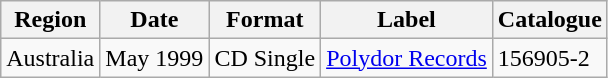<table class=wikitable>
<tr>
<th>Region</th>
<th>Date</th>
<th>Format</th>
<th>Label</th>
<th>Catalogue</th>
</tr>
<tr>
<td>Australia</td>
<td>May 1999</td>
<td>CD Single</td>
<td><a href='#'>Polydor Records</a></td>
<td>156905-2</td>
</tr>
</table>
